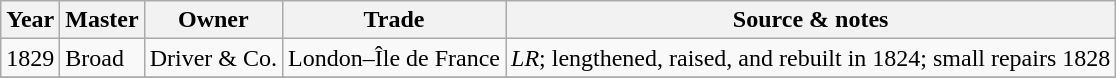<table class=" wikitable">
<tr>
<th>Year</th>
<th>Master</th>
<th>Owner</th>
<th>Trade</th>
<th>Source & notes</th>
</tr>
<tr>
<td>1829</td>
<td>Broad</td>
<td>Driver & Co.</td>
<td>London–Île de France</td>
<td><em>LR</em>; lengthened, raised, and rebuilt in 1824; small repairs 1828</td>
</tr>
<tr>
</tr>
</table>
